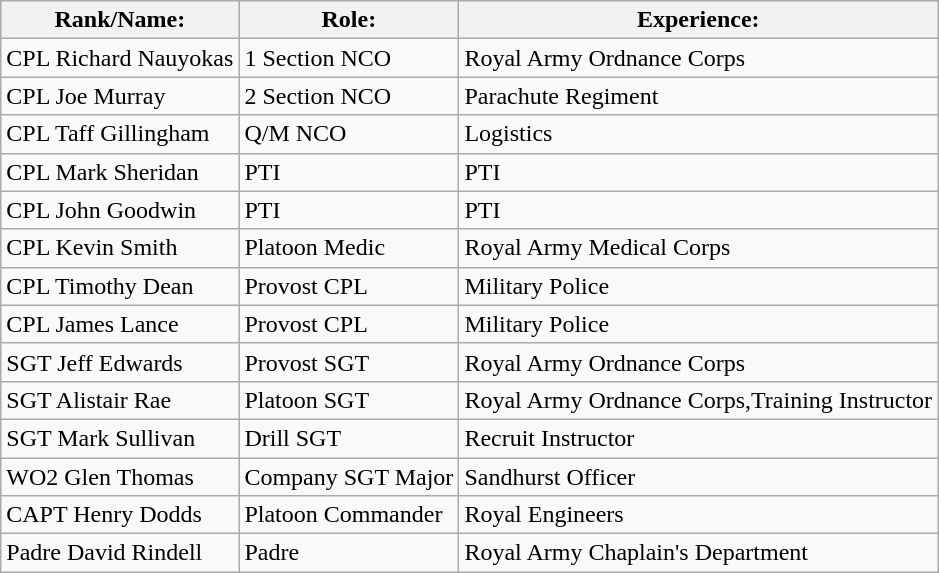<table class="wikitable">
<tr>
<th>Rank/Name:</th>
<th>Role:</th>
<th>Experience:</th>
</tr>
<tr>
<td>CPL Richard Nauyokas</td>
<td>1 Section NCO</td>
<td>Royal Army Ordnance Corps</td>
</tr>
<tr>
<td>CPL Joe Murray</td>
<td>2 Section NCO</td>
<td>Parachute Regiment</td>
</tr>
<tr>
<td>CPL Taff Gillingham</td>
<td>Q/M NCO</td>
<td>Logistics</td>
</tr>
<tr>
<td>CPL Mark Sheridan</td>
<td>PTI</td>
<td>PTI</td>
</tr>
<tr>
<td>CPL John Goodwin</td>
<td>PTI</td>
<td>PTI</td>
</tr>
<tr>
<td>CPL Kevin Smith</td>
<td>Platoon Medic</td>
<td>Royal Army Medical Corps</td>
</tr>
<tr>
<td>CPL Timothy Dean</td>
<td>Provost CPL</td>
<td>Military Police</td>
</tr>
<tr>
<td>CPL James Lance</td>
<td>Provost CPL</td>
<td>Military Police</td>
</tr>
<tr>
<td>SGT Jeff Edwards</td>
<td>Provost SGT</td>
<td>Royal Army Ordnance Corps</td>
</tr>
<tr>
<td>SGT Alistair Rae</td>
<td>Platoon SGT</td>
<td>Royal Army Ordnance Corps,Training Instructor</td>
</tr>
<tr>
<td>SGT Mark Sullivan</td>
<td>Drill SGT</td>
<td>Recruit Instructor</td>
</tr>
<tr>
<td>WO2 Glen Thomas</td>
<td>Company SGT Major</td>
<td>Sandhurst Officer</td>
</tr>
<tr>
<td>CAPT Henry Dodds</td>
<td>Platoon Commander</td>
<td>Royal Engineers</td>
</tr>
<tr>
<td>Padre David Rindell</td>
<td>Padre</td>
<td>Royal Army Chaplain's Department</td>
</tr>
</table>
